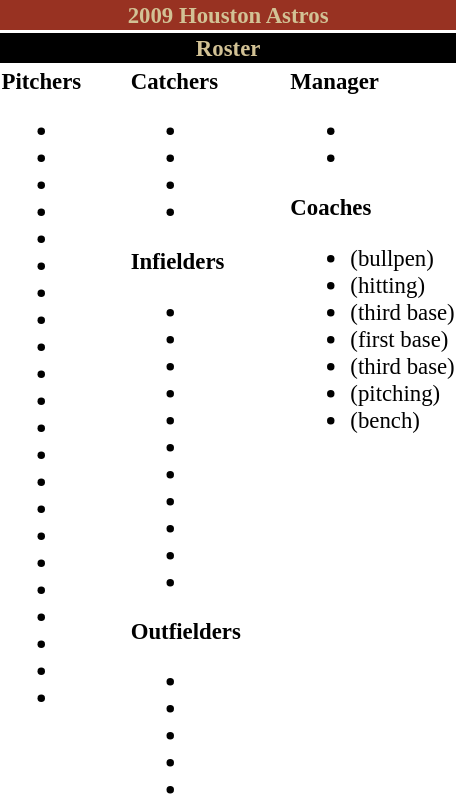<table class="toccolours" style="font-size: 95%;">
<tr>
<th colspan="10" style="background:#983222; color:#d2c295; text-align:center;">2009 Houston Astros</th>
</tr>
<tr>
<td colspan="10" style="background:#000; color:#d2c295; text-align:center;"><strong>Roster</strong></td>
</tr>
<tr>
<td valign="top"><strong>Pitchers</strong><br><ul><li></li><li></li><li></li><li></li><li></li><li></li><li></li><li></li><li></li><li></li><li></li><li></li><li></li><li></li><li></li><li></li><li></li><li></li><li></li><li></li><li></li><li></li></ul></td>
<td width="25px"></td>
<td valign="top"><strong>Catchers</strong><br><ul><li></li><li></li><li></li><li></li></ul><strong>Infielders</strong><ul><li></li><li></li><li></li><li></li><li></li><li></li><li></li><li></li><li></li><li></li><li></li></ul><strong>Outfielders</strong><ul><li></li><li></li><li></li><li></li><li></li></ul></td>
<td width="25px"></td>
<td valign="top"><strong>Manager</strong><br><ul><li></li><li></li></ul><strong>Coaches</strong><ul><li>(bullpen)</li><li> (hitting)</li><li> (third base)</li><li> (first base)</li><li> (third base)</li><li> (pitching)</li><li> (bench)</li></ul></td>
</tr>
</table>
